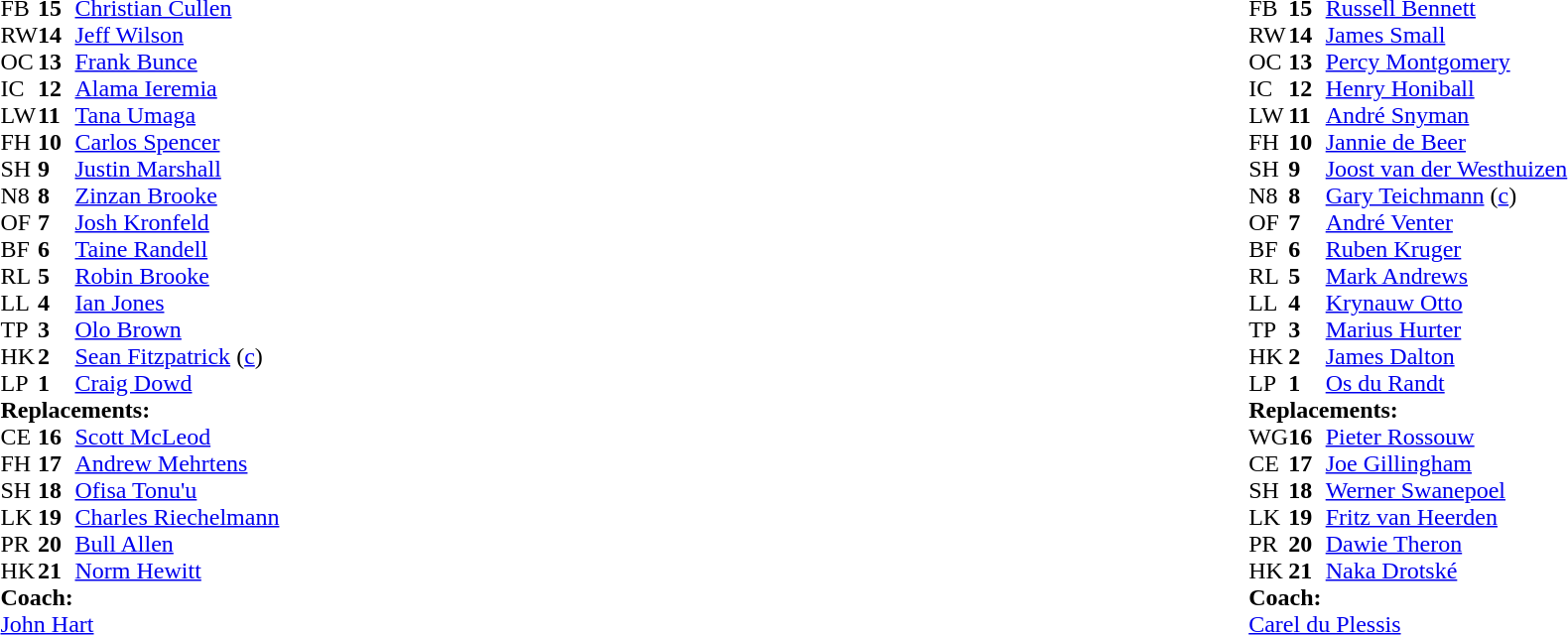<table style="width:100%">
<tr>
<td style="vertical-align:top;width:50%"><br><table cellspacing="0" cellpadding="0">
<tr>
<th width="25"></th>
<th width="25"></th>
</tr>
<tr>
<td>FB</td>
<td><strong>15</strong></td>
<td><a href='#'>Christian Cullen</a></td>
</tr>
<tr>
<td>RW</td>
<td><strong>14</strong></td>
<td><a href='#'>Jeff Wilson</a></td>
</tr>
<tr>
<td>OC</td>
<td><strong>13</strong></td>
<td><a href='#'>Frank Bunce</a></td>
</tr>
<tr>
<td>IC</td>
<td><strong>12</strong></td>
<td><a href='#'>Alama Ieremia</a></td>
</tr>
<tr>
<td>LW</td>
<td><strong>11</strong></td>
<td><a href='#'>Tana Umaga</a></td>
</tr>
<tr>
<td>FH</td>
<td><strong>10</strong></td>
<td><a href='#'>Carlos Spencer</a></td>
</tr>
<tr>
<td>SH</td>
<td><strong>9</strong></td>
<td><a href='#'>Justin Marshall</a></td>
</tr>
<tr>
<td>N8</td>
<td><strong>8</strong></td>
<td><a href='#'>Zinzan Brooke</a></td>
</tr>
<tr>
<td>OF</td>
<td><strong>7</strong></td>
<td><a href='#'>Josh Kronfeld</a></td>
</tr>
<tr>
<td>BF</td>
<td><strong>6</strong></td>
<td><a href='#'>Taine Randell</a></td>
</tr>
<tr>
<td>RL</td>
<td><strong>5</strong></td>
<td><a href='#'>Robin Brooke</a></td>
</tr>
<tr>
<td>LL</td>
<td><strong>4</strong></td>
<td><a href='#'>Ian Jones</a></td>
</tr>
<tr>
<td>TP</td>
<td><strong>3</strong></td>
<td><a href='#'>Olo Brown</a></td>
</tr>
<tr>
<td>HK</td>
<td><strong>2</strong></td>
<td><a href='#'>Sean Fitzpatrick</a> (<a href='#'>c</a>)</td>
</tr>
<tr>
<td>LP</td>
<td><strong>1</strong></td>
<td><a href='#'>Craig Dowd</a></td>
</tr>
<tr>
<td colspan="3"><strong>Replacements:</strong></td>
</tr>
<tr>
<td>CE</td>
<td><strong>16</strong></td>
<td><a href='#'>Scott McLeod</a></td>
</tr>
<tr>
<td>FH</td>
<td><strong>17</strong></td>
<td><a href='#'>Andrew Mehrtens</a></td>
</tr>
<tr>
<td>SH</td>
<td><strong>18</strong></td>
<td><a href='#'>Ofisa Tonu'u</a></td>
</tr>
<tr>
<td>LK</td>
<td><strong>19</strong></td>
<td><a href='#'>Charles Riechelmann</a></td>
</tr>
<tr>
<td>PR</td>
<td><strong>20</strong></td>
<td><a href='#'>Bull Allen</a></td>
</tr>
<tr>
<td>HK</td>
<td><strong>21</strong></td>
<td><a href='#'>Norm Hewitt</a></td>
</tr>
<tr>
<td colspan="3"><strong>Coach:</strong></td>
</tr>
<tr>
<td colspan="3"> <a href='#'>John Hart</a></td>
</tr>
</table>
</td>
<td style="vertical-align:top"></td>
<td style="vertical-align:top;width:50%"><br><table cellspacing="0" cellpadding="0" style="margin:auto">
<tr>
<th width="25"></th>
<th width="25"></th>
</tr>
<tr>
<td>FB</td>
<td><strong>15</strong></td>
<td><a href='#'>Russell Bennett</a></td>
</tr>
<tr>
<td>RW</td>
<td><strong>14</strong></td>
<td><a href='#'>James Small</a></td>
</tr>
<tr>
<td>OC</td>
<td><strong>13</strong></td>
<td><a href='#'>Percy Montgomery</a></td>
</tr>
<tr>
<td>IC</td>
<td><strong>12</strong></td>
<td><a href='#'>Henry Honiball</a></td>
</tr>
<tr>
<td>LW</td>
<td><strong>11</strong></td>
<td><a href='#'>André Snyman</a></td>
</tr>
<tr>
<td>FH</td>
<td><strong>10</strong></td>
<td><a href='#'>Jannie de Beer</a></td>
</tr>
<tr>
<td>SH</td>
<td><strong>9</strong></td>
<td><a href='#'>Joost van der Westhuizen</a></td>
</tr>
<tr>
<td>N8</td>
<td><strong>8</strong></td>
<td><a href='#'>Gary Teichmann</a> (<a href='#'>c</a>)</td>
</tr>
<tr>
<td>OF</td>
<td><strong>7</strong></td>
<td><a href='#'>André Venter</a></td>
<td></td>
</tr>
<tr>
<td>BF</td>
<td><strong>6</strong></td>
<td><a href='#'>Ruben Kruger</a></td>
</tr>
<tr>
<td>RL</td>
<td><strong>5</strong></td>
<td><a href='#'>Mark Andrews</a></td>
</tr>
<tr>
<td>LL</td>
<td><strong>4</strong></td>
<td><a href='#'>Krynauw Otto</a></td>
</tr>
<tr>
<td>TP</td>
<td><strong>3</strong></td>
<td><a href='#'>Marius Hurter</a></td>
</tr>
<tr>
<td>HK</td>
<td><strong>2</strong></td>
<td><a href='#'>James Dalton</a></td>
</tr>
<tr>
<td>LP</td>
<td><strong>1</strong></td>
<td><a href='#'>Os du Randt</a></td>
</tr>
<tr>
<td colspan="3"><strong>Replacements:</strong></td>
</tr>
<tr>
<td>WG</td>
<td><strong>16</strong></td>
<td><a href='#'>Pieter Rossouw</a></td>
</tr>
<tr>
<td>CE</td>
<td><strong>17</strong></td>
<td><a href='#'>Joe Gillingham</a></td>
</tr>
<tr>
<td>SH</td>
<td><strong>18</strong></td>
<td><a href='#'>Werner Swanepoel</a></td>
</tr>
<tr>
<td>LK</td>
<td><strong>19</strong></td>
<td><a href='#'>Fritz van Heerden</a></td>
</tr>
<tr>
<td>PR</td>
<td><strong>20</strong></td>
<td><a href='#'>Dawie Theron</a></td>
</tr>
<tr>
<td>HK</td>
<td><strong>21</strong></td>
<td><a href='#'>Naka Drotské</a></td>
</tr>
<tr>
<td colspan="3"><strong>Coach:</strong></td>
</tr>
<tr>
<td colspan="3"> <a href='#'>Carel du Plessis</a></td>
</tr>
</table>
</td>
</tr>
</table>
